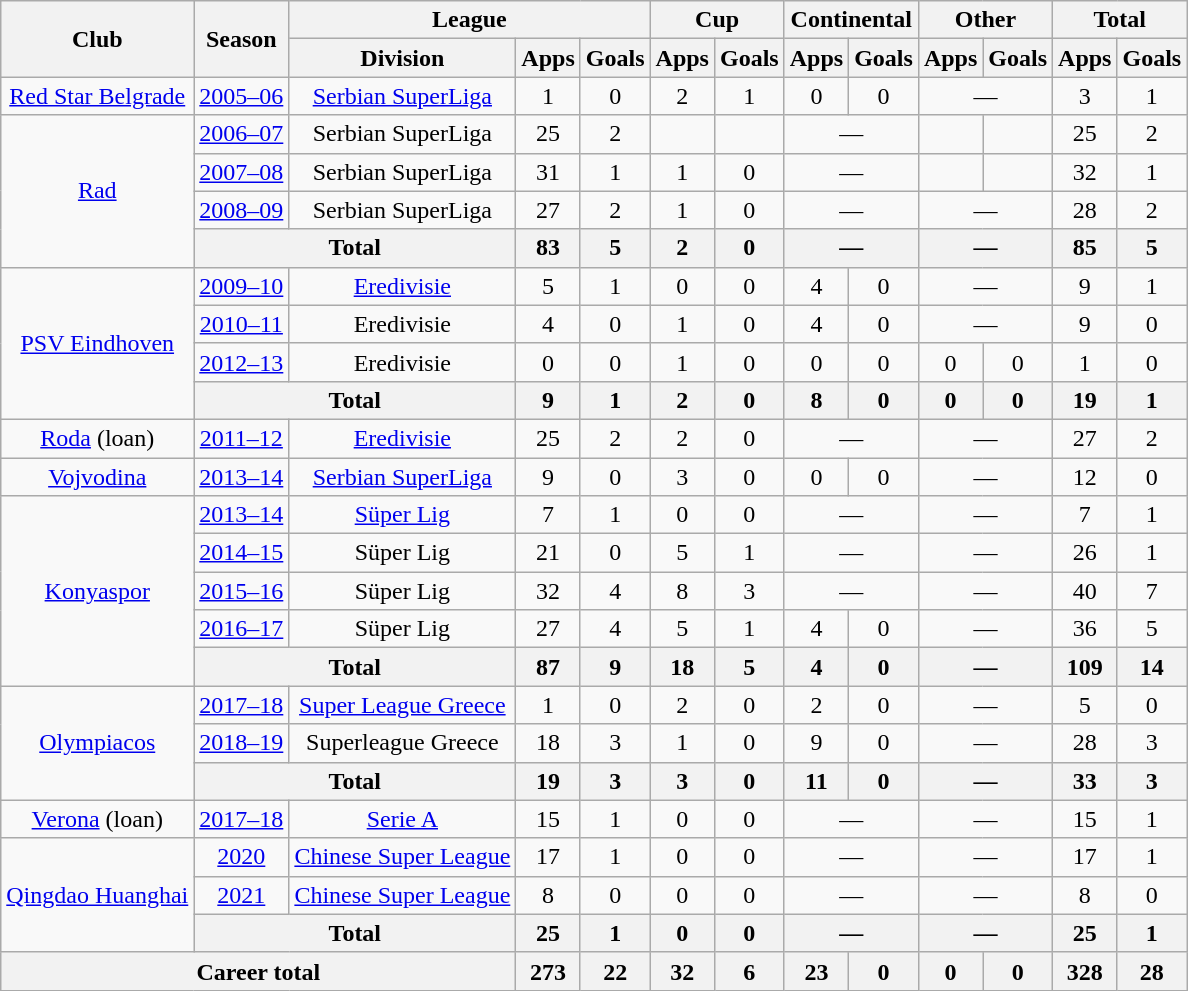<table class="wikitable" style="text-align:center">
<tr>
<th rowspan="2">Club</th>
<th rowspan="2">Season</th>
<th colspan="3">League</th>
<th colspan="2">Cup</th>
<th colspan="2">Continental</th>
<th colspan="2">Other</th>
<th colspan="2">Total</th>
</tr>
<tr>
<th>Division</th>
<th>Apps</th>
<th>Goals</th>
<th>Apps</th>
<th>Goals</th>
<th>Apps</th>
<th>Goals</th>
<th>Apps</th>
<th>Goals</th>
<th>Apps</th>
<th>Goals</th>
</tr>
<tr>
<td><a href='#'>Red Star Belgrade</a></td>
<td><a href='#'>2005–06</a></td>
<td><a href='#'>Serbian SuperLiga</a></td>
<td>1</td>
<td>0</td>
<td>2</td>
<td>1</td>
<td>0</td>
<td>0</td>
<td colspan="2">—</td>
<td>3</td>
<td>1</td>
</tr>
<tr>
<td rowspan="4"><a href='#'>Rad</a></td>
<td><a href='#'>2006–07</a></td>
<td>Serbian SuperLiga</td>
<td>25</td>
<td>2</td>
<td></td>
<td></td>
<td colspan="2">—</td>
<td></td>
<td></td>
<td>25</td>
<td>2</td>
</tr>
<tr>
<td><a href='#'>2007–08</a></td>
<td>Serbian SuperLiga</td>
<td>31</td>
<td>1</td>
<td>1</td>
<td>0</td>
<td colspan="2">—</td>
<td></td>
<td></td>
<td>32</td>
<td>1</td>
</tr>
<tr>
<td><a href='#'>2008–09</a></td>
<td>Serbian SuperLiga</td>
<td>27</td>
<td>2</td>
<td>1</td>
<td>0</td>
<td colspan="2">—</td>
<td colspan="2">—</td>
<td>28</td>
<td>2</td>
</tr>
<tr>
<th colspan="2">Total</th>
<th>83</th>
<th>5</th>
<th>2</th>
<th>0</th>
<th colspan="2">—</th>
<th colspan="2">—</th>
<th>85</th>
<th>5</th>
</tr>
<tr>
<td rowspan="4"><a href='#'>PSV Eindhoven</a></td>
<td><a href='#'>2009–10</a></td>
<td><a href='#'>Eredivisie</a></td>
<td>5</td>
<td>1</td>
<td>0</td>
<td>0</td>
<td>4</td>
<td>0</td>
<td colspan="2">—</td>
<td>9</td>
<td>1</td>
</tr>
<tr>
<td><a href='#'>2010–11</a></td>
<td>Eredivisie</td>
<td>4</td>
<td>0</td>
<td>1</td>
<td>0</td>
<td>4</td>
<td>0</td>
<td colspan="2">—</td>
<td>9</td>
<td>0</td>
</tr>
<tr>
<td><a href='#'>2012–13</a></td>
<td>Eredivisie</td>
<td>0</td>
<td>0</td>
<td>1</td>
<td>0</td>
<td>0</td>
<td>0</td>
<td>0</td>
<td>0</td>
<td>1</td>
<td>0</td>
</tr>
<tr>
<th colspan="2">Total</th>
<th>9</th>
<th>1</th>
<th>2</th>
<th>0</th>
<th>8</th>
<th>0</th>
<th>0</th>
<th>0</th>
<th>19</th>
<th>1</th>
</tr>
<tr>
<td><a href='#'>Roda</a> (loan)</td>
<td><a href='#'>2011–12</a></td>
<td><a href='#'>Eredivisie</a></td>
<td>25</td>
<td>2</td>
<td>2</td>
<td>0</td>
<td colspan="2">—</td>
<td colspan="2">—</td>
<td>27</td>
<td>2</td>
</tr>
<tr>
<td><a href='#'>Vojvodina</a></td>
<td><a href='#'>2013–14</a></td>
<td><a href='#'>Serbian SuperLiga</a></td>
<td>9</td>
<td>0</td>
<td>3</td>
<td>0</td>
<td>0</td>
<td>0</td>
<td colspan="2">—</td>
<td>12</td>
<td>0</td>
</tr>
<tr>
<td rowspan="5"><a href='#'>Konyaspor</a></td>
<td><a href='#'>2013–14</a></td>
<td><a href='#'>Süper Lig</a></td>
<td>7</td>
<td>1</td>
<td>0</td>
<td>0</td>
<td colspan="2">—</td>
<td colspan="2">—</td>
<td>7</td>
<td>1</td>
</tr>
<tr>
<td><a href='#'>2014–15</a></td>
<td>Süper Lig</td>
<td>21</td>
<td>0</td>
<td>5</td>
<td>1</td>
<td colspan="2">—</td>
<td colspan="2">—</td>
<td>26</td>
<td>1</td>
</tr>
<tr>
<td><a href='#'>2015–16</a></td>
<td>Süper Lig</td>
<td>32</td>
<td>4</td>
<td>8</td>
<td>3</td>
<td colspan="2">—</td>
<td colspan="2">—</td>
<td>40</td>
<td>7</td>
</tr>
<tr>
<td><a href='#'>2016–17</a></td>
<td>Süper Lig</td>
<td>27</td>
<td>4</td>
<td>5</td>
<td>1</td>
<td>4</td>
<td>0</td>
<td colspan="2">—</td>
<td>36</td>
<td>5</td>
</tr>
<tr>
<th colspan="2">Total</th>
<th>87</th>
<th>9</th>
<th>18</th>
<th>5</th>
<th>4</th>
<th>0</th>
<th colspan="2">—</th>
<th>109</th>
<th>14</th>
</tr>
<tr>
<td rowspan="3"><a href='#'>Olympiacos</a></td>
<td><a href='#'>2017–18</a></td>
<td><a href='#'>Super League Greece</a></td>
<td>1</td>
<td>0</td>
<td>2</td>
<td>0</td>
<td>2</td>
<td>0</td>
<td colspan="2">—</td>
<td>5</td>
<td>0</td>
</tr>
<tr>
<td><a href='#'>2018–19</a></td>
<td>Superleague Greece</td>
<td>18</td>
<td>3</td>
<td>1</td>
<td>0</td>
<td>9</td>
<td>0</td>
<td colspan="2">—</td>
<td>28</td>
<td>3</td>
</tr>
<tr>
<th colspan="2">Total</th>
<th>19</th>
<th>3</th>
<th>3</th>
<th>0</th>
<th>11</th>
<th>0</th>
<th colspan="2">—</th>
<th>33</th>
<th>3</th>
</tr>
<tr>
<td><a href='#'>Verona</a> (loan)</td>
<td><a href='#'>2017–18</a></td>
<td><a href='#'>Serie A</a></td>
<td>15</td>
<td>1</td>
<td>0</td>
<td>0</td>
<td colspan="2">—</td>
<td colspan="2">—</td>
<td>15</td>
<td>1</td>
</tr>
<tr>
<td rowspan="3"><a href='#'>Qingdao Huanghai</a></td>
<td><a href='#'>2020</a></td>
<td><a href='#'>Chinese Super League</a></td>
<td>17</td>
<td>1</td>
<td>0</td>
<td>0</td>
<td colspan="2">—</td>
<td colspan="2">—</td>
<td>17</td>
<td>1</td>
</tr>
<tr>
<td><a href='#'>2021</a></td>
<td><a href='#'>Chinese Super League</a></td>
<td>8</td>
<td>0</td>
<td>0</td>
<td>0</td>
<td colspan="2">—</td>
<td colspan="2">—</td>
<td>8</td>
<td>0</td>
</tr>
<tr>
<th colspan="2">Total</th>
<th>25</th>
<th>1</th>
<th>0</th>
<th>0</th>
<th colspan="2">—</th>
<th colspan="2">—</th>
<th>25</th>
<th>1</th>
</tr>
<tr>
<th colspan="3">Career total</th>
<th>273</th>
<th>22</th>
<th>32</th>
<th>6</th>
<th>23</th>
<th>0</th>
<th>0</th>
<th>0</th>
<th>328</th>
<th>28</th>
</tr>
</table>
